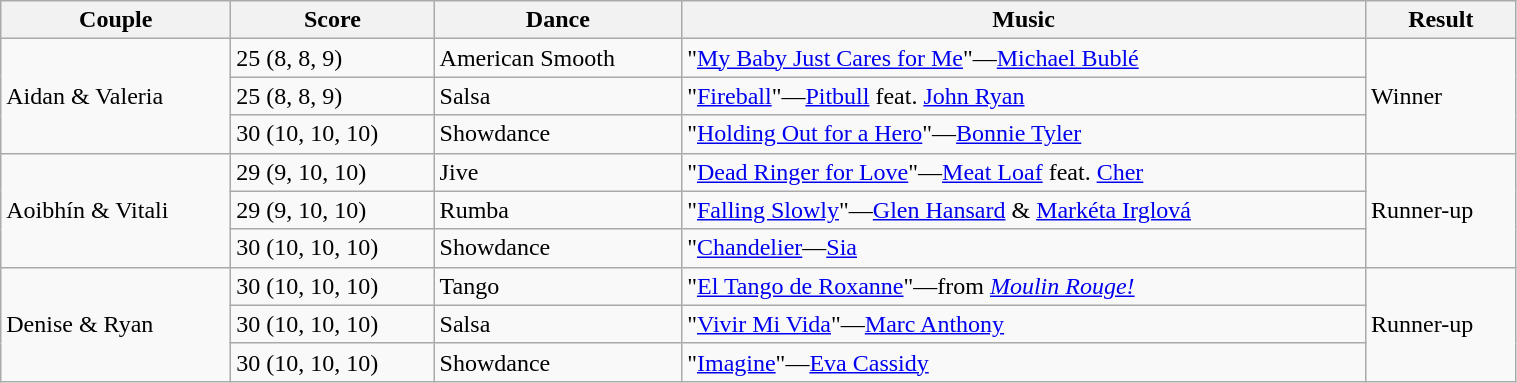<table class="wikitable" style="width:80%;">
<tr>
<th>Couple</th>
<th>Score</th>
<th>Dance</th>
<th>Music</th>
<th>Result</th>
</tr>
<tr>
<td rowspan=3>Aidan & Valeria</td>
<td>25 (8, 8, 9)</td>
<td>American Smooth</td>
<td>"<a href='#'>My Baby Just Cares for Me</a>"—<a href='#'>Michael Bublé</a></td>
<td rowspan=3>Winner</td>
</tr>
<tr>
<td>25 (8, 8, 9)</td>
<td>Salsa</td>
<td>"<a href='#'>Fireball</a>"—<a href='#'>Pitbull</a> feat. <a href='#'>John Ryan</a></td>
</tr>
<tr>
<td>30 (10, 10, 10)</td>
<td>Showdance</td>
<td>"<a href='#'>Holding Out for a Hero</a>"—<a href='#'>Bonnie Tyler</a></td>
</tr>
<tr>
<td rowspan=3>Aoibhín & Vitali</td>
<td>29 (9, 10, 10)</td>
<td>Jive</td>
<td>"<a href='#'>Dead Ringer for Love</a>"—<a href='#'>Meat Loaf</a> feat. <a href='#'>Cher</a></td>
<td rowspan=3>Runner-up</td>
</tr>
<tr>
<td>29 (9, 10, 10)</td>
<td>Rumba</td>
<td>"<a href='#'>Falling Slowly</a>"—<a href='#'>Glen Hansard</a> & <a href='#'>Markéta Irglová</a></td>
</tr>
<tr>
<td>30 (10, 10, 10)</td>
<td>Showdance</td>
<td>"<a href='#'>Chandelier</a>—<a href='#'>Sia</a></td>
</tr>
<tr>
<td rowspan=3>Denise & Ryan</td>
<td>30 (10, 10, 10)</td>
<td>Tango</td>
<td>"<a href='#'>El Tango de Roxanne</a>"—from <em><a href='#'>Moulin Rouge!</a></em></td>
<td rowspan=3>Runner-up</td>
</tr>
<tr>
<td>30 (10, 10, 10)</td>
<td>Salsa</td>
<td>"<a href='#'>Vivir Mi Vida</a>"—<a href='#'>Marc Anthony</a></td>
</tr>
<tr>
<td>30 (10, 10, 10)</td>
<td>Showdance</td>
<td>"<a href='#'>Imagine</a>"—<a href='#'>Eva Cassidy</a></td>
</tr>
</table>
